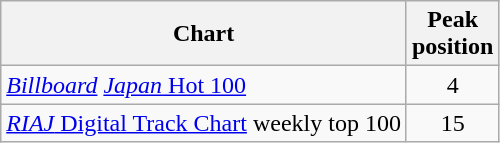<table class="wikitable" style="text-align:center;">
<tr>
<th>Chart</th>
<th>Peak<br>position</th>
</tr>
<tr>
<td align="left"><em><a href='#'>Billboard</a></em> <a href='#'><em>Japan</em> Hot 100</a></td>
<td>4</td>
</tr>
<tr>
<td align="left"><a href='#'><em>RIAJ</em> Digital Track Chart</a> weekly top 100</td>
<td>15</td>
</tr>
</table>
